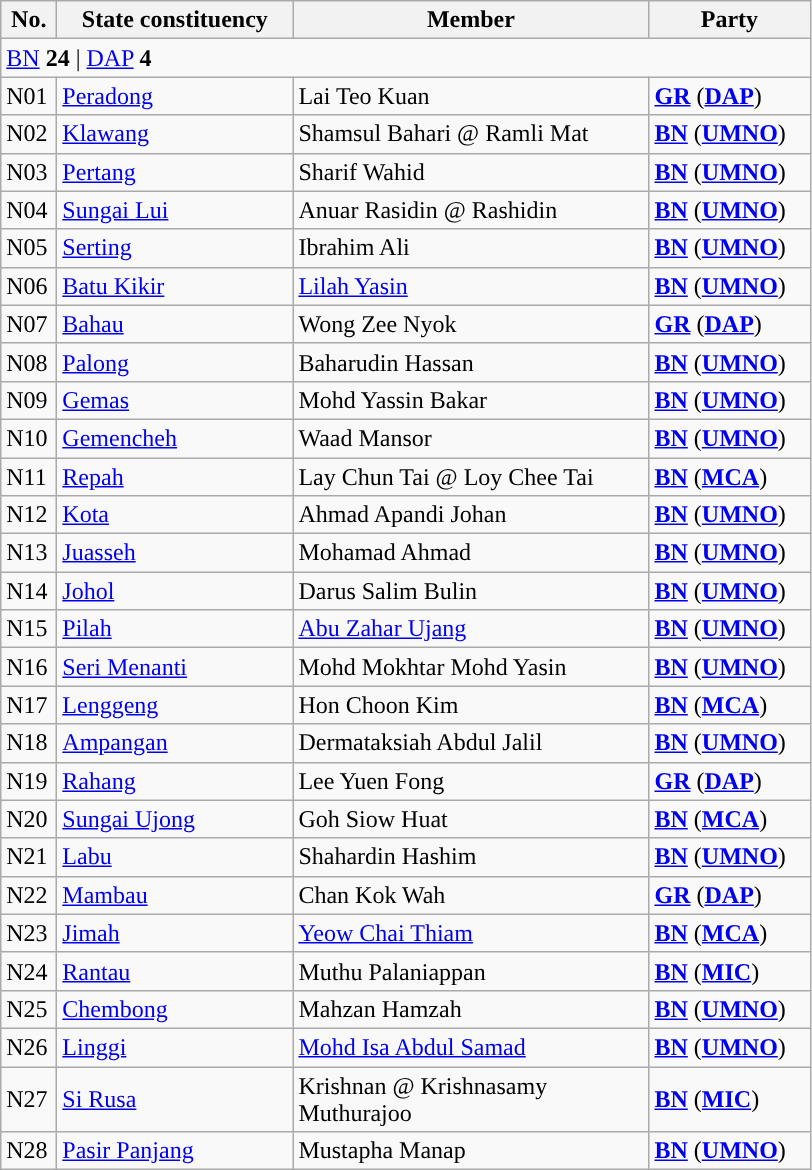<table class="wikitable sortable">
<tr>
<th style="width:30px;">No.</th>
<th style="width:150px;">State constituency</th>
<th style="width:230px;">Member</th>
<th style="width:100px;">Party</th>
</tr>
<tr>
<td colspan="4"><a href='#'>BN</a> <strong>24</strong> | <a href='#'>DAP</a> <strong>4</strong></td>
</tr>
<tr>
<td>N01</td>
<td><a href='#'>Peradong</a></td>
<td>Lai Teo Kuan</td>
<td><strong><a href='#'>GR</a></strong> (<strong><a href='#'>DAP</a></strong>)</td>
</tr>
<tr>
<td>N02</td>
<td><a href='#'>Klawang</a></td>
<td>Shamsul Bahari @ Ramli Mat</td>
<td><strong><a href='#'>BN</a></strong> (<strong><a href='#'>UMNO</a></strong>)</td>
</tr>
<tr>
<td>N03</td>
<td><a href='#'>Pertang</a></td>
<td>Sharif Wahid</td>
<td><strong><a href='#'>BN</a></strong> (<strong><a href='#'>UMNO</a></strong>)</td>
</tr>
<tr>
<td>N04</td>
<td><a href='#'>Sungai Lui</a></td>
<td>Anuar Rasidin @ Rashidin</td>
<td><strong><a href='#'>BN</a></strong> (<strong><a href='#'>UMNO</a></strong>)</td>
</tr>
<tr>
<td>N05</td>
<td><a href='#'>Serting</a></td>
<td>Ibrahim Ali</td>
<td><strong><a href='#'>BN</a></strong> (<strong><a href='#'>UMNO</a></strong>)</td>
</tr>
<tr>
<td>N06</td>
<td><a href='#'>Batu Kikir</a></td>
<td><a href='#'>Lilah Yasin</a></td>
<td><strong><a href='#'>BN</a></strong> (<strong><a href='#'>UMNO</a></strong>)</td>
</tr>
<tr>
<td>N07</td>
<td><a href='#'>Bahau</a></td>
<td>Wong Zee Nyok</td>
<td><strong><a href='#'>GR</a></strong> (<strong><a href='#'>DAP</a></strong>)</td>
</tr>
<tr>
<td>N08</td>
<td><a href='#'>Palong</a></td>
<td>Baharudin Hassan</td>
<td><strong><a href='#'>BN</a></strong> (<strong><a href='#'>UMNO</a></strong>)</td>
</tr>
<tr>
<td>N09</td>
<td><a href='#'>Gemas</a></td>
<td>Mohd Yassin Bakar</td>
<td><strong><a href='#'>BN</a></strong> (<strong><a href='#'>UMNO</a></strong>)</td>
</tr>
<tr>
<td>N10</td>
<td><a href='#'>Gemencheh</a></td>
<td>Waad Mansor</td>
<td><strong><a href='#'>BN</a></strong> (<strong><a href='#'>UMNO</a></strong>)</td>
</tr>
<tr>
<td>N11</td>
<td><a href='#'>Repah</a></td>
<td>Lay Chun Tai @ Loy Chee Tai</td>
<td><strong><a href='#'>BN</a></strong> (<strong><a href='#'>MCA</a></strong>)</td>
</tr>
<tr>
<td>N12</td>
<td><a href='#'>Kota</a></td>
<td>Ahmad Apandi Johan</td>
<td><strong><a href='#'>BN</a></strong> (<strong><a href='#'>UMNO</a></strong>)</td>
</tr>
<tr>
<td>N13</td>
<td><a href='#'>Juasseh</a></td>
<td>Mohamad Ahmad</td>
<td><strong><a href='#'>BN</a></strong> (<strong><a href='#'>UMNO</a></strong>)</td>
</tr>
<tr>
<td>N14</td>
<td><a href='#'>Johol</a></td>
<td>Darus Salim Bulin</td>
<td><strong><a href='#'>BN</a></strong> (<strong><a href='#'>UMNO</a></strong>)</td>
</tr>
<tr>
<td>N15</td>
<td><a href='#'>Pilah</a></td>
<td><a href='#'>Abu Zahar Ujang</a></td>
<td><strong><a href='#'>BN</a></strong> (<strong><a href='#'>UMNO</a></strong>)</td>
</tr>
<tr>
<td>N16</td>
<td><a href='#'>Seri Menanti</a></td>
<td>Mohd Mokhtar Mohd Yasin</td>
<td><strong><a href='#'>BN</a></strong> (<strong><a href='#'>UMNO</a></strong>)</td>
</tr>
<tr>
<td>N17</td>
<td><a href='#'>Lenggeng</a></td>
<td>Hon Choon Kim</td>
<td><strong><a href='#'>BN</a></strong> (<strong><a href='#'>MCA</a></strong>)</td>
</tr>
<tr>
<td>N18</td>
<td><a href='#'>Ampangan</a></td>
<td>Dermataksiah Abdul Jalil</td>
<td><strong><a href='#'>BN</a></strong> (<strong><a href='#'>UMNO</a></strong>)</td>
</tr>
<tr>
<td>N19</td>
<td><a href='#'>Rahang</a></td>
<td>Lee Yuen Fong</td>
<td><strong><a href='#'>GR</a></strong> (<strong><a href='#'>DAP</a></strong>)</td>
</tr>
<tr>
<td>N20</td>
<td><a href='#'>Sungai Ujong</a></td>
<td>Goh Siow Huat</td>
<td><strong><a href='#'>BN</a></strong> (<strong><a href='#'>MCA</a></strong>)</td>
</tr>
<tr>
<td>N21</td>
<td><a href='#'>Labu</a></td>
<td>Shahardin Hashim</td>
<td><strong><a href='#'>BN</a></strong> (<strong><a href='#'>UMNO</a></strong>)</td>
</tr>
<tr>
<td>N22</td>
<td><a href='#'>Mambau</a></td>
<td>Chan Kok Wah</td>
<td><strong><a href='#'>GR</a></strong> (<strong><a href='#'>DAP</a></strong>)</td>
</tr>
<tr>
<td>N23</td>
<td><a href='#'>Jimah</a></td>
<td><a href='#'>Yeow Chai Thiam</a></td>
<td><strong><a href='#'>BN</a></strong> (<strong><a href='#'>MCA</a></strong>)</td>
</tr>
<tr>
<td>N24</td>
<td><a href='#'>Rantau</a></td>
<td>Muthu Palaniappan</td>
<td><strong><a href='#'>BN</a></strong> (<strong><a href='#'>MIC</a></strong>)</td>
</tr>
<tr>
<td>N25</td>
<td><a href='#'>Chembong</a></td>
<td>Mahzan Hamzah</td>
<td><strong><a href='#'>BN</a></strong> (<strong><a href='#'>UMNO</a></strong>)</td>
</tr>
<tr>
<td>N26</td>
<td><a href='#'>Linggi</a></td>
<td><a href='#'>Mohd Isa Abdul Samad</a></td>
<td><strong><a href='#'>BN</a></strong> (<strong><a href='#'>UMNO</a></strong>)</td>
</tr>
<tr>
<td>N27</td>
<td><a href='#'>Si Rusa</a></td>
<td>Krishnan @ Krishnasamy Muthurajoo</td>
<td><strong><a href='#'>BN</a></strong> (<strong><a href='#'>MIC</a></strong>)</td>
</tr>
<tr>
<td>N28</td>
<td><a href='#'>Pasir Panjang</a></td>
<td>Mustapha Manap</td>
<td><strong><a href='#'>BN</a></strong> (<strong><a href='#'>UMNO</a></strong>)</td>
</tr>
</table>
